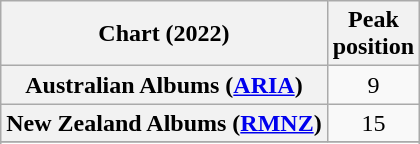<table class="wikitable sortable plainrowheaders" style="text-align:center">
<tr>
<th scope="col">Chart (2022)</th>
<th scope="col">Peak<br>position</th>
</tr>
<tr>
<th scope="row">Australian Albums (<a href='#'>ARIA</a>)</th>
<td>9</td>
</tr>
<tr>
<th scope="row">New Zealand Albums (<a href='#'>RMNZ</a>)</th>
<td>15</td>
</tr>
<tr>
</tr>
<tr>
</tr>
</table>
